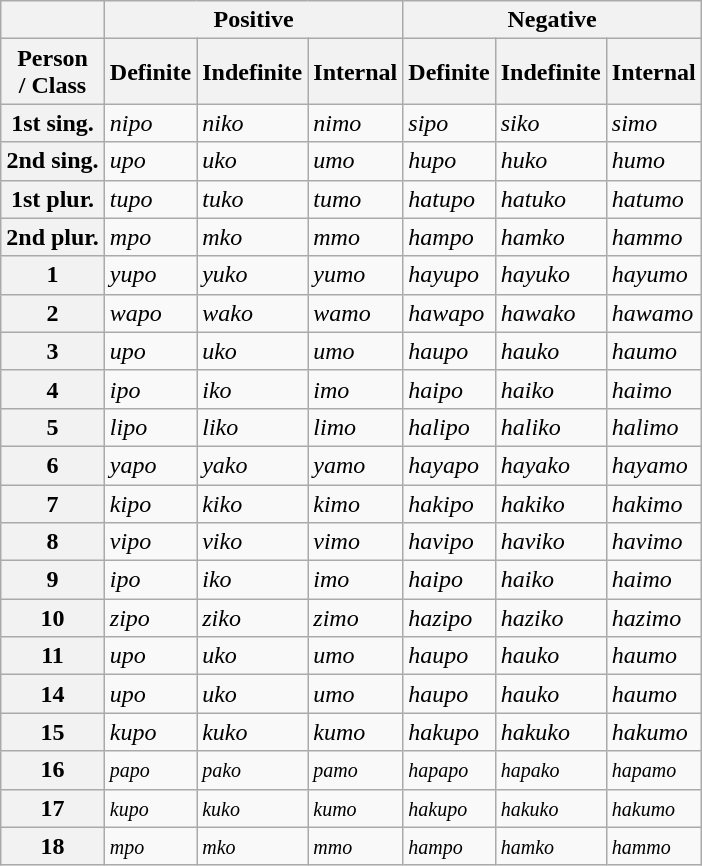<table class="wikitable">
<tr>
<th></th>
<th colspan="3">Positive</th>
<th colspan="3">Negative</th>
</tr>
<tr>
<th>Person<br>/ Class</th>
<th>Definite</th>
<th>Indefinite</th>
<th>Internal</th>
<th>Definite</th>
<th>Indefinite</th>
<th>Internal</th>
</tr>
<tr>
<th>1st sing.</th>
<td><em>nipo</em></td>
<td><em>niko</em></td>
<td><em>nimo</em></td>
<td><em>sipo</em></td>
<td><em>siko</em></td>
<td><em>simo</em></td>
</tr>
<tr>
<th>2nd sing.</th>
<td><em>upo</em></td>
<td><em>uko</em></td>
<td><em>umo</em></td>
<td><em>hupo</em></td>
<td><em>huko</em></td>
<td><em>humo</em></td>
</tr>
<tr>
<th>1st plur.</th>
<td><em>tupo</em></td>
<td><em>tuko</em></td>
<td><em>tumo</em></td>
<td><em>hatupo</em></td>
<td><em>hatuko</em></td>
<td><em>hatumo</em></td>
</tr>
<tr>
<th>2nd plur.</th>
<td><em>mpo</em></td>
<td><em>mko</em></td>
<td><em>mmo</em></td>
<td><em>hampo</em></td>
<td><em>hamko</em></td>
<td><em>hammo</em></td>
</tr>
<tr>
<th>1</th>
<td><em>yupo</em></td>
<td><em>yuko</em></td>
<td><em>yumo</em></td>
<td><em>hayupo</em></td>
<td><em>hayuko</em></td>
<td><em>hayumo</em></td>
</tr>
<tr>
<th>2</th>
<td><em>wapo</em></td>
<td><em>wako</em></td>
<td><em>wamo</em></td>
<td><em>hawapo</em></td>
<td><em>hawako</em></td>
<td><em>hawamo</em></td>
</tr>
<tr>
<th>3</th>
<td><em>upo</em></td>
<td><em>uko</em></td>
<td><em>umo</em></td>
<td><em>haupo</em></td>
<td><em>hauko</em></td>
<td><em>haumo</em></td>
</tr>
<tr>
<th>4</th>
<td><em>ipo</em></td>
<td><em>iko</em></td>
<td><em>imo</em></td>
<td><em>haipo</em></td>
<td><em>haiko</em></td>
<td><em>haimo</em></td>
</tr>
<tr>
<th>5</th>
<td><em>lipo</em></td>
<td><em>liko</em></td>
<td><em>limo</em></td>
<td><em>halipo</em></td>
<td><em>haliko</em></td>
<td><em>halimo</em></td>
</tr>
<tr>
<th>6</th>
<td><em>yapo</em></td>
<td><em>yako</em></td>
<td><em>yamo</em></td>
<td><em>hayapo</em></td>
<td><em>hayako</em></td>
<td><em>hayamo</em></td>
</tr>
<tr>
<th>7</th>
<td><em>kipo</em></td>
<td><em>kiko</em></td>
<td><em>kimo</em></td>
<td><em>hakipo</em></td>
<td><em>hakiko</em></td>
<td><em>hakimo</em></td>
</tr>
<tr>
<th>8</th>
<td><em>vipo</em></td>
<td><em>viko</em></td>
<td><em>vimo</em></td>
<td><em>havipo</em></td>
<td><em>haviko</em></td>
<td><em>havimo</em></td>
</tr>
<tr>
<th>9</th>
<td><em>ipo</em></td>
<td><em>iko</em></td>
<td><em>imo</em></td>
<td><em>haipo</em></td>
<td><em>haiko</em></td>
<td><em>haimo</em></td>
</tr>
<tr>
<th>10</th>
<td><em>zipo</em></td>
<td><em>ziko</em></td>
<td><em>zimo</em></td>
<td><em>hazipo</em></td>
<td><em>haziko</em></td>
<td><em>hazimo</em></td>
</tr>
<tr>
<th>11</th>
<td><em>upo</em></td>
<td><em>uko</em></td>
<td><em>umo</em></td>
<td><em>haupo</em></td>
<td><em>hauko</em></td>
<td><em>haumo</em></td>
</tr>
<tr>
<th>14</th>
<td><em>upo</em></td>
<td><em>uko</em></td>
<td><em>umo</em></td>
<td><em>haupo</em></td>
<td><em>hauko</em></td>
<td><em>haumo</em></td>
</tr>
<tr>
<th>15</th>
<td><em>kupo</em></td>
<td><em>kuko</em></td>
<td><em>kumo</em></td>
<td><em>hakupo</em></td>
<td><em>hakuko</em></td>
<td><em>hakumo</em></td>
</tr>
<tr>
<th>16</th>
<td><em><small>papo</small></em></td>
<td><em><small>pako</small></em></td>
<td><em><small>pamo</small></em></td>
<td><em><small>hapapo</small></em></td>
<td><em><small>hapako</small></em></td>
<td><em><small>hapamo</small></em></td>
</tr>
<tr>
<th>17</th>
<td><em><small>kupo</small></em></td>
<td><em><small>kuko</small></em></td>
<td><em><small>kumo</small></em></td>
<td><em><small>hakupo</small></em></td>
<td><em><small>hakuko</small></em></td>
<td><em><small>hakumo</small></em></td>
</tr>
<tr>
<th>18</th>
<td><em><small>mpo</small></em></td>
<td><em><small>mko</small></em></td>
<td><em><small>mmo</small></em></td>
<td><em><small>hampo</small></em></td>
<td><em><small>hamko</small></em></td>
<td><em><small>hammo</small></em></td>
</tr>
</table>
